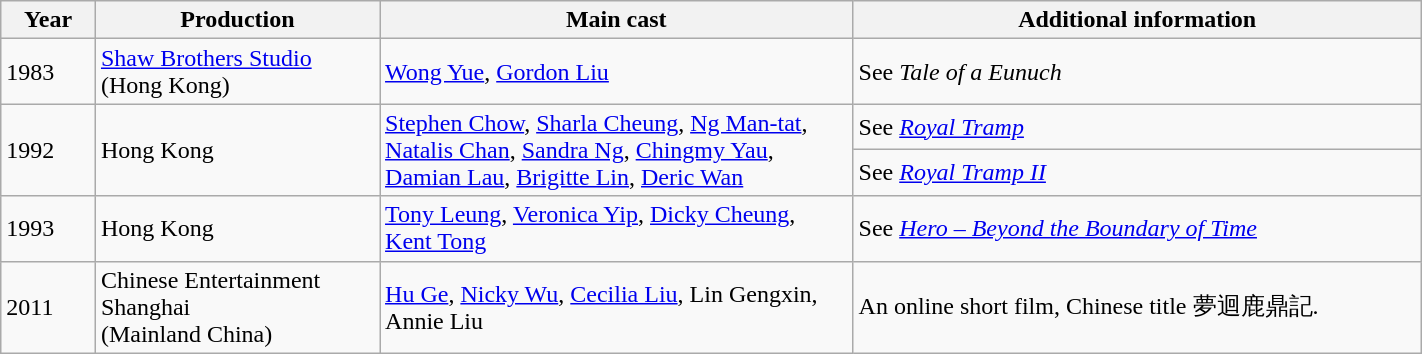<table class="wikitable" width=75%>
<tr>
<th width=5%>Year</th>
<th width=15%>Production</th>
<th width=25%>Main cast</th>
<th width=30%>Additional information</th>
</tr>
<tr>
<td>1983</td>
<td><a href='#'>Shaw Brothers Studio</a><br>(Hong Kong)</td>
<td><a href='#'>Wong Yue</a>, <a href='#'>Gordon Liu</a></td>
<td>See <em>Tale of a Eunuch</em></td>
</tr>
<tr>
<td rowspan=2>1992</td>
<td rowspan=2>Hong Kong</td>
<td rowspan=2><a href='#'>Stephen Chow</a>, <a href='#'>Sharla Cheung</a>, <a href='#'>Ng Man-tat</a>, <a href='#'>Natalis Chan</a>, <a href='#'>Sandra Ng</a>, <a href='#'>Chingmy Yau</a>, <a href='#'>Damian Lau</a>, <a href='#'>Brigitte Lin</a>, <a href='#'>Deric Wan</a></td>
<td>See <em><a href='#'>Royal Tramp</a></em></td>
</tr>
<tr>
<td>See <em><a href='#'>Royal Tramp II</a></em></td>
</tr>
<tr>
<td>1993</td>
<td>Hong Kong</td>
<td><a href='#'>Tony Leung</a>, <a href='#'>Veronica Yip</a>, <a href='#'>Dicky Cheung</a>, <a href='#'>Kent Tong</a></td>
<td>See <em><a href='#'>Hero – Beyond the Boundary of Time</a></em></td>
</tr>
<tr>
<td>2011</td>
<td>Chinese Entertainment Shanghai<br>(Mainland China)</td>
<td><a href='#'>Hu Ge</a>, <a href='#'>Nicky Wu</a>, <a href='#'>Cecilia Liu</a>, Lin Gengxin, Annie Liu</td>
<td>An online short film, Chinese title 夢迴鹿鼎記.</td>
</tr>
</table>
